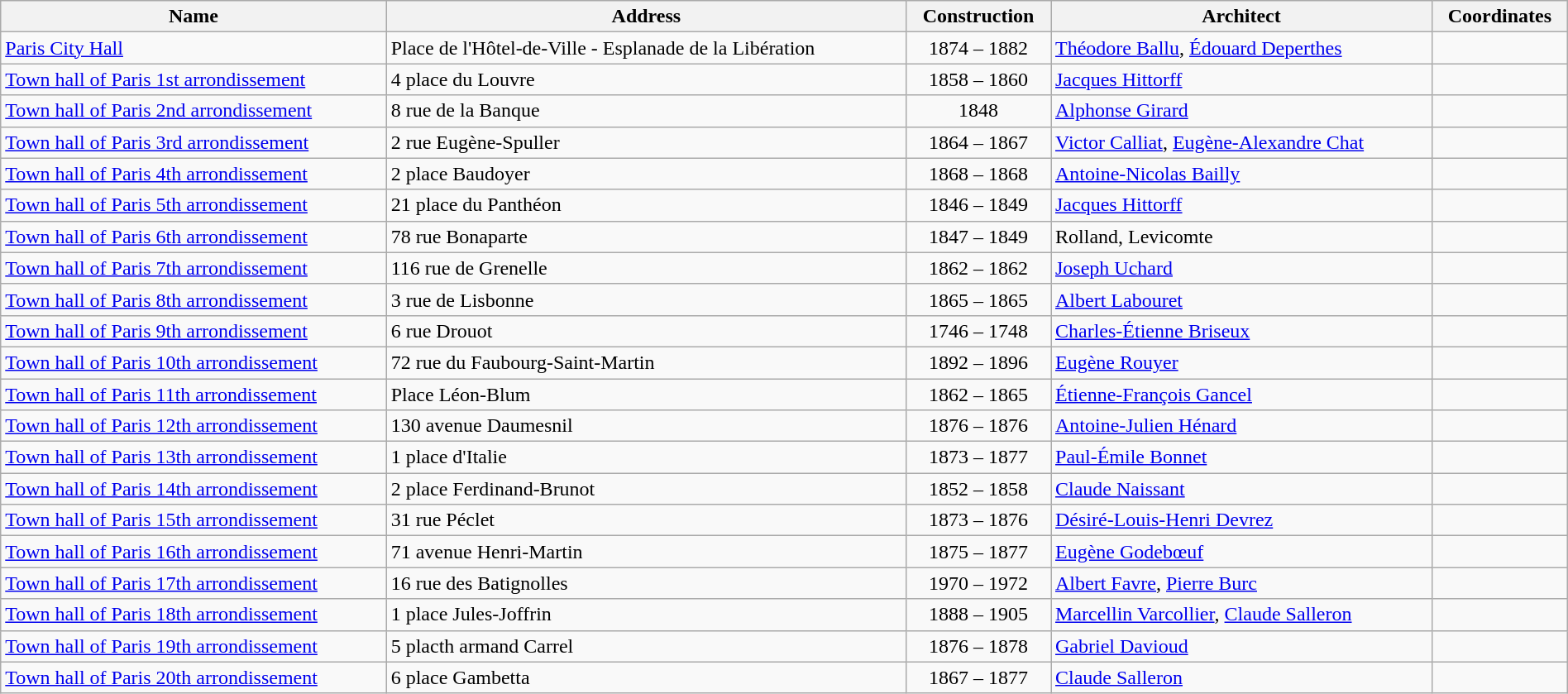<table class="wikitable sortable" width="100%">
<tr>
<th scope="col">Name</th>
<th scope="col">Address</th>
<th scope="col">Construction</th>
<th scope="col">Architect</th>
<th scope="col" class="unsortable">Coordinates</th>
</tr>
<tr>
<td><a href='#'>Paris City Hall</a></td>
<td>Place de l'Hôtel-de-Ville - Esplanade de la Libération</td>
<td align="center">1874 – 1882</td>
<td><a href='#'>Théodore Ballu</a>, <a href='#'>Édouard Deperthes</a></td>
<td align="center"></td>
</tr>
<tr>
<td><a href='#'>Town hall of Paris 1st arrondissement</a></td>
<td>4 place du Louvre</td>
<td align="center">1858 – 1860</td>
<td><a href='#'>Jacques Hittorff</a></td>
<td align="center"></td>
</tr>
<tr>
<td><a href='#'>Town hall of Paris 2nd arrondissement</a></td>
<td>8 rue de la Banque</td>
<td align="center">1848</td>
<td><a href='#'>Alphonse Girard</a></td>
<td align="center"></td>
</tr>
<tr>
<td><a href='#'>Town hall of Paris 3rd arrondissement</a></td>
<td>2 rue Eugène-Spuller</td>
<td align="center">1864 – 1867</td>
<td><a href='#'>Victor Calliat</a>, <a href='#'>Eugène-Alexandre Chat</a></td>
<td align="center"></td>
</tr>
<tr>
<td><a href='#'>Town hall of Paris 4th arrondissement</a></td>
<td>2 place Baudoyer</td>
<td align="center">1868 – 1868</td>
<td><a href='#'>Antoine-Nicolas Bailly</a></td>
<td align="center"></td>
</tr>
<tr>
<td><a href='#'>Town hall of Paris 5th arrondissement</a></td>
<td>21 place du Panthéon</td>
<td align="center">1846 – 1849</td>
<td><a href='#'>Jacques Hittorff</a></td>
<td align="center"></td>
</tr>
<tr>
<td><a href='#'>Town hall of Paris 6th arrondissement</a></td>
<td>78 rue Bonaparte</td>
<td align="center">1847 – 1849</td>
<td>Rolland, Levicomte</td>
<td align="center"></td>
</tr>
<tr>
<td><a href='#'>Town hall of Paris 7th arrondissement</a></td>
<td>116 rue de Grenelle</td>
<td align="center">1862 – 1862</td>
<td><a href='#'>Joseph Uchard</a></td>
<td align="center"></td>
</tr>
<tr>
<td><a href='#'>Town hall of Paris 8th arrondissement</a></td>
<td>3 rue de Lisbonne</td>
<td align="center">1865 – 1865</td>
<td><a href='#'>Albert Labouret</a></td>
<td align="center"></td>
</tr>
<tr>
<td><a href='#'>Town hall of Paris 9th arrondissement</a></td>
<td>6 rue Drouot</td>
<td align="center">1746 – 1748</td>
<td><a href='#'>Charles-Étienne Briseux</a></td>
<td align="center"></td>
</tr>
<tr>
<td><a href='#'>Town hall of Paris 10th arrondissement</a></td>
<td>72 rue du Faubourg-Saint-Martin</td>
<td align="center">1892 – 1896</td>
<td><a href='#'>Eugène Rouyer</a></td>
<td align="center"></td>
</tr>
<tr>
<td><a href='#'>Town hall of Paris 11th arrondissement</a></td>
<td>Place Léon-Blum</td>
<td align="center">1862 – 1865</td>
<td><a href='#'>Étienne-François Gancel</a></td>
<td align="center"></td>
</tr>
<tr>
<td><a href='#'>Town hall of Paris 12th arrondissement</a></td>
<td>130 avenue Daumesnil</td>
<td align="center">1876 – 1876</td>
<td><a href='#'>Antoine-Julien Hénard</a></td>
<td align="center"></td>
</tr>
<tr>
<td><a href='#'>Town hall of Paris 13th arrondissement</a></td>
<td>1 place d'Italie</td>
<td align="center">1873 – 1877</td>
<td><a href='#'>Paul-Émile Bonnet</a></td>
<td align="center"></td>
</tr>
<tr>
<td><a href='#'>Town hall of Paris 14th arrondissement</a></td>
<td>2 place Ferdinand-Brunot</td>
<td align="center">1852 – 1858</td>
<td><a href='#'>Claude Naissant</a></td>
<td align="center"></td>
</tr>
<tr>
<td><a href='#'>Town hall of Paris 15th arrondissement</a></td>
<td>31 rue Péclet</td>
<td align="center">1873 – 1876</td>
<td><a href='#'>Désiré-Louis-Henri Devrez</a></td>
<td align="center"></td>
</tr>
<tr>
<td><a href='#'>Town hall of Paris 16th arrondissement</a></td>
<td>71 avenue Henri-Martin</td>
<td align="center">1875 – 1877</td>
<td><a href='#'>Eugène Godebœuf</a></td>
<td align="center"></td>
</tr>
<tr>
<td><a href='#'>Town hall of Paris 17th arrondissement</a></td>
<td>16 rue des Batignolles</td>
<td align="center">1970 – 1972</td>
<td><a href='#'>Albert Favre</a>, <a href='#'>Pierre Burc</a></td>
<td align="center"></td>
</tr>
<tr>
<td><a href='#'>Town hall of Paris 18th arrondissement</a></td>
<td>1 place Jules-Joffrin</td>
<td align="center">1888 – 1905</td>
<td><a href='#'>Marcellin Varcollier</a>, <a href='#'>Claude Salleron</a></td>
<td align="center"></td>
</tr>
<tr>
<td><a href='#'>Town hall of Paris 19th arrondissement</a></td>
<td>5 placth armand Carrel</td>
<td align="center">1876 – 1878</td>
<td><a href='#'>Gabriel Davioud</a></td>
<td align="center"></td>
</tr>
<tr>
<td><a href='#'>Town hall of Paris 20th arrondissement</a></td>
<td>6 place Gambetta</td>
<td align="center">1867 – 1877</td>
<td><a href='#'>Claude Salleron</a></td>
<td align="center"></td>
</tr>
</table>
